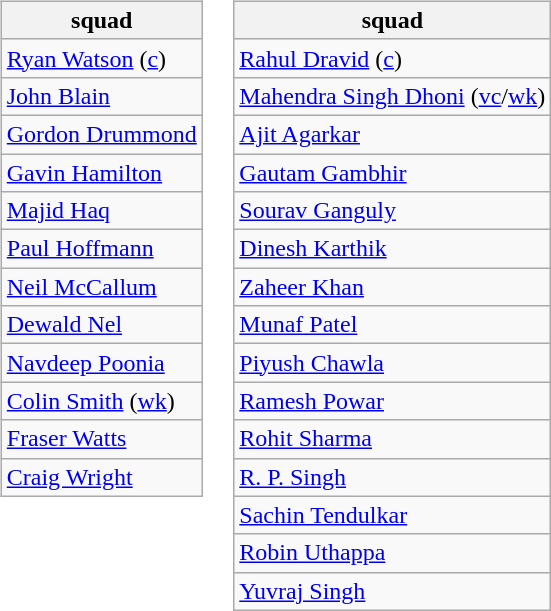<table>
<tr valign="top">
<td><br><table class="wikitable">
<tr>
<th> squad</th>
</tr>
<tr>
<td><a href='#'>Ryan Watson</a> (<a href='#'>c</a>)</td>
</tr>
<tr>
<td><a href='#'>John Blain</a></td>
</tr>
<tr>
<td><a href='#'>Gordon Drummond</a></td>
</tr>
<tr>
<td><a href='#'>Gavin Hamilton</a></td>
</tr>
<tr>
<td><a href='#'>Majid Haq</a></td>
</tr>
<tr>
<td><a href='#'>Paul Hoffmann</a></td>
</tr>
<tr>
<td><a href='#'>Neil McCallum</a></td>
</tr>
<tr>
<td><a href='#'>Dewald Nel</a></td>
</tr>
<tr>
<td><a href='#'>Navdeep Poonia</a></td>
</tr>
<tr>
<td><a href='#'>Colin Smith</a> (<a href='#'>wk</a>)</td>
</tr>
<tr>
<td><a href='#'>Fraser Watts</a></td>
</tr>
<tr>
<td><a href='#'>Craig Wright</a></td>
</tr>
</table>
</td>
<td><br><table class="wikitable">
<tr>
<th> squad</th>
</tr>
<tr>
<td><a href='#'>Rahul Dravid</a> (<a href='#'>c</a>)</td>
</tr>
<tr>
<td><a href='#'>Mahendra Singh Dhoni</a> (<a href='#'>vc</a>/<a href='#'>wk</a>)</td>
</tr>
<tr>
<td><a href='#'>Ajit Agarkar</a></td>
</tr>
<tr>
<td><a href='#'>Gautam Gambhir</a></td>
</tr>
<tr>
<td><a href='#'>Sourav Ganguly</a></td>
</tr>
<tr>
<td><a href='#'>Dinesh Karthik</a></td>
</tr>
<tr>
<td><a href='#'>Zaheer Khan</a></td>
</tr>
<tr>
<td><a href='#'>Munaf Patel</a></td>
</tr>
<tr>
<td><a href='#'>Piyush Chawla</a></td>
</tr>
<tr>
<td><a href='#'>Ramesh Powar</a></td>
</tr>
<tr>
<td><a href='#'>Rohit Sharma</a></td>
</tr>
<tr>
<td><a href='#'>R. P. Singh</a></td>
</tr>
<tr>
<td><a href='#'>Sachin Tendulkar</a></td>
</tr>
<tr>
<td><a href='#'>Robin Uthappa</a></td>
</tr>
<tr>
<td><a href='#'>Yuvraj Singh</a></td>
</tr>
</table>
</td>
</tr>
<tr>
</tr>
</table>
